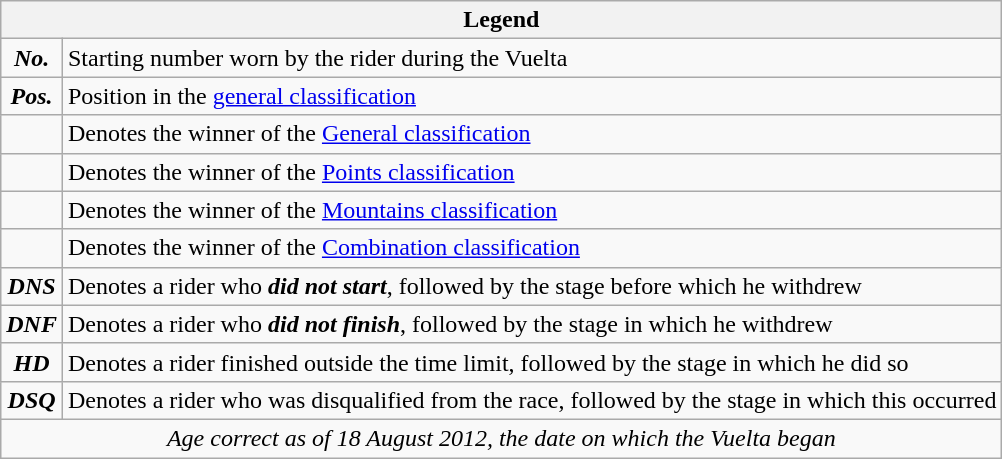<table class="wikitable">
<tr>
<th colspan=2>Legend</th>
</tr>
<tr>
<td align=center><strong><em>No.</em></strong></td>
<td>Starting number worn by the rider during the Vuelta</td>
</tr>
<tr>
<td align=center><strong><em>Pos.</em></strong></td>
<td>Position in the <a href='#'>general classification</a></td>
</tr>
<tr>
<td align=center>    </td>
<td>Denotes the winner of the <a href='#'>General classification</a></td>
</tr>
<tr>
<td align=center>    </td>
<td>Denotes the winner of the <a href='#'>Points classification</a></td>
</tr>
<tr>
<td align=center>    </td>
<td>Denotes the winner of the <a href='#'>Mountains classification</a></td>
</tr>
<tr>
<td align=center>    </td>
<td>Denotes the winner of the <a href='#'>Combination classification</a></td>
</tr>
<tr>
<td align=center><strong><em>DNS</em></strong></td>
<td>Denotes a rider who <strong><em>did not start</em></strong>, followed by the stage before which he withdrew</td>
</tr>
<tr>
<td align=center><strong><em>DNF</em></strong></td>
<td>Denotes a rider who <strong><em>did not finish</em></strong>, followed by the stage in which he withdrew</td>
</tr>
<tr>
<td align=center><strong><em>HD</em></strong></td>
<td>Denotes a rider finished outside the time limit, followed by the stage in which he did so</td>
</tr>
<tr>
<td align=center><strong><em>DSQ</em></strong></td>
<td>Denotes a rider who was disqualified from the race, followed by the stage in which this occurred</td>
</tr>
<tr>
<td align=center colspan=2><em>Age correct as of 18 August 2012, the date on which the Vuelta began</em></td>
</tr>
</table>
